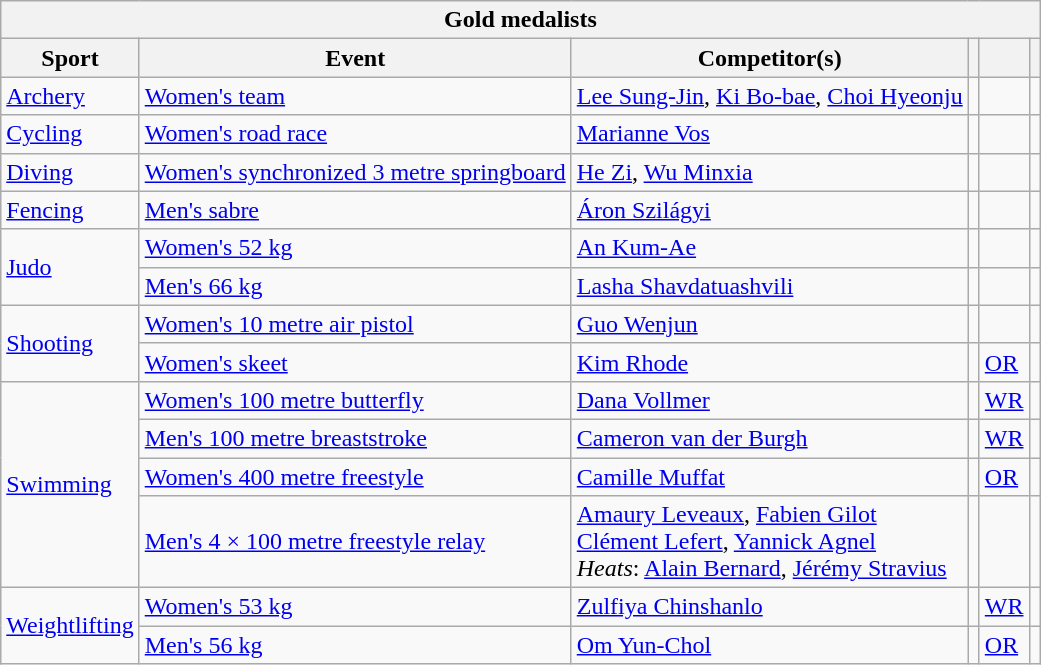<table class="wikitable">
<tr>
<th colspan="6">Gold medalists</th>
</tr>
<tr>
<th>Sport</th>
<th>Event</th>
<th>Competitor(s)</th>
<th></th>
<th></th>
<th></th>
</tr>
<tr>
<td><a href='#'>Archery</a></td>
<td><a href='#'>Women's team</a></td>
<td><a href='#'>Lee Sung-Jin</a>, <a href='#'>Ki Bo-bae</a>, <a href='#'>Choi Hyeonju</a></td>
<td></td>
<td></td>
<td></td>
</tr>
<tr>
<td><a href='#'>Cycling</a></td>
<td><a href='#'>Women's road race</a></td>
<td><a href='#'>Marianne Vos</a></td>
<td></td>
<td></td>
<td></td>
</tr>
<tr>
<td><a href='#'>Diving</a></td>
<td><a href='#'>Women's synchronized 3 metre springboard</a></td>
<td><a href='#'>He Zi</a>, <a href='#'>Wu Minxia</a></td>
<td></td>
<td></td>
<td></td>
</tr>
<tr>
<td><a href='#'>Fencing</a></td>
<td><a href='#'>Men's sabre</a></td>
<td><a href='#'>Áron Szilágyi</a></td>
<td></td>
<td></td>
<td></td>
</tr>
<tr>
<td rowspan="2"><a href='#'>Judo</a></td>
<td><a href='#'>Women's 52 kg</a></td>
<td><a href='#'>An Kum-Ae</a></td>
<td></td>
<td></td>
<td></td>
</tr>
<tr>
<td><a href='#'>Men's 66 kg</a></td>
<td><a href='#'>Lasha Shavdatuashvili</a></td>
<td></td>
<td></td>
<td></td>
</tr>
<tr>
<td rowspan="2"><a href='#'>Shooting</a></td>
<td><a href='#'>Women's 10 metre air pistol</a></td>
<td><a href='#'>Guo Wenjun</a></td>
<td></td>
<td></td>
<td></td>
</tr>
<tr>
<td><a href='#'>Women's skeet</a></td>
<td><a href='#'>Kim Rhode</a></td>
<td></td>
<td><a href='#'>OR</a></td>
<td></td>
</tr>
<tr>
<td rowspan="4"><a href='#'>Swimming</a></td>
<td><a href='#'>Women's 100 metre butterfly</a></td>
<td><a href='#'>Dana Vollmer</a></td>
<td></td>
<td><a href='#'>WR</a></td>
<td></td>
</tr>
<tr>
<td><a href='#'>Men's 100 metre breaststroke</a></td>
<td><a href='#'>Cameron van der Burgh</a></td>
<td></td>
<td><a href='#'>WR</a></td>
<td></td>
</tr>
<tr>
<td><a href='#'>Women's 400 metre freestyle</a></td>
<td><a href='#'>Camille Muffat</a></td>
<td></td>
<td><a href='#'>OR</a></td>
<td></td>
</tr>
<tr>
<td><a href='#'>Men's 4 × 100 metre freestyle relay</a></td>
<td><a href='#'>Amaury Leveaux</a>, <a href='#'>Fabien Gilot</a><br><a href='#'>Clément Lefert</a>, <a href='#'>Yannick Agnel</a><br><em>Heats</em>: <a href='#'>Alain Bernard</a>, <a href='#'>Jérémy Stravius</a></td>
<td></td>
<td></td>
<td></td>
</tr>
<tr>
<td rowspan="2"><a href='#'>Weightlifting</a></td>
<td><a href='#'>Women's 53 kg</a></td>
<td><a href='#'>Zulfiya Chinshanlo</a></td>
<td></td>
<td><a href='#'>WR</a></td>
<td></td>
</tr>
<tr>
<td><a href='#'>Men's 56 kg</a></td>
<td><a href='#'>Om Yun-Chol</a></td>
<td></td>
<td><a href='#'>OR</a></td>
<td></td>
</tr>
</table>
